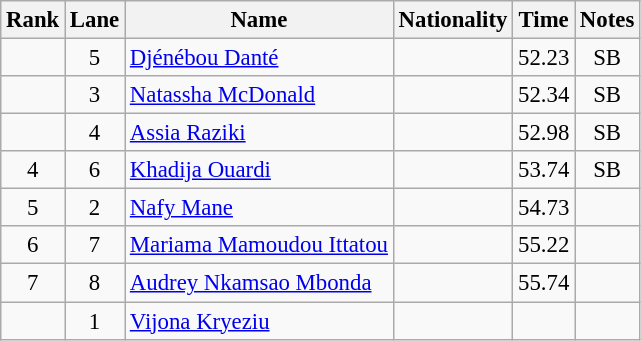<table class="wikitable sortable" style="text-align:center;font-size:95%">
<tr>
<th>Rank</th>
<th>Lane</th>
<th>Name</th>
<th>Nationality</th>
<th>Time</th>
<th>Notes</th>
</tr>
<tr>
<td></td>
<td>5</td>
<td align=left><a href='#'>Djénébou Danté</a></td>
<td align=left></td>
<td>52.23</td>
<td>SB</td>
</tr>
<tr>
<td></td>
<td>3</td>
<td align=left><a href='#'>Natassha McDonald</a></td>
<td align=left></td>
<td>52.34</td>
<td>SB</td>
</tr>
<tr>
<td></td>
<td>4</td>
<td align=left><a href='#'>Assia Raziki</a></td>
<td align=left></td>
<td>52.98</td>
<td>SB</td>
</tr>
<tr>
<td>4</td>
<td>6</td>
<td align=left><a href='#'>Khadija Ouardi</a></td>
<td align=left></td>
<td>53.74</td>
<td>SB</td>
</tr>
<tr>
<td>5</td>
<td>2</td>
<td align=left><a href='#'>Nafy Mane</a></td>
<td align=left></td>
<td>54.73</td>
<td></td>
</tr>
<tr>
<td>6</td>
<td>7</td>
<td align=left><a href='#'>Mariama Mamoudou Ittatou</a></td>
<td align=left></td>
<td>55.22</td>
<td></td>
</tr>
<tr>
<td>7</td>
<td>8</td>
<td align=left><a href='#'>Audrey Nkamsao Mbonda</a></td>
<td align=left></td>
<td>55.74</td>
<td></td>
</tr>
<tr>
<td></td>
<td>1</td>
<td align=left><a href='#'>Vijona Kryeziu</a></td>
<td align=left></td>
<td></td>
<td></td>
</tr>
</table>
